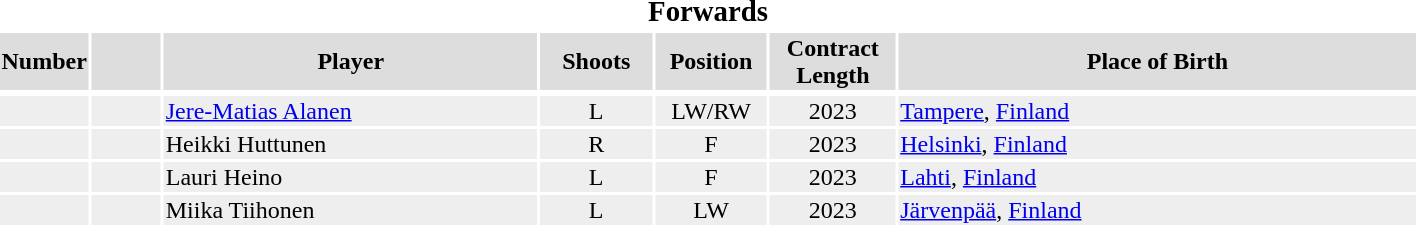<table width=75%>
<tr>
<th colspan=7><big>Forwards</big></th>
</tr>
<tr bgcolor="#dddddd">
<th width=5%>Number</th>
<th width=5%></th>
<th !width=15%>Player</th>
<th width=8%>Shoots</th>
<th width=8%>Position</th>
<th width=9%>Contract Length</th>
<th width=37%>Place of Birth</th>
</tr>
<tr>
</tr>
<tr bgcolor="#eeeeee">
<td align=center><strong> </strong></td>
<td align=center></td>
<td><a href='#'>Jere-Matias Alanen</a></td>
<td align=center>L</td>
<td align=center>LW/RW</td>
<td align=center>2023</td>
<td><a href='#'>Tampere</a>, <a href='#'>Finland</a></td>
</tr>
<tr bgcolor="#eeeeee">
<td align=center><strong> </strong></td>
<td align=center></td>
<td>Heikki Huttunen</td>
<td align=center>R</td>
<td align=center>F</td>
<td align=center>2023</td>
<td><a href='#'>Helsinki</a>, <a href='#'>Finland</a></td>
</tr>
<tr bgcolor="#eeeeee">
<td align=center><strong> </strong></td>
<td align=center></td>
<td>Lauri Heino</td>
<td align=center>L</td>
<td align=center>F</td>
<td align=center>2023</td>
<td><a href='#'>Lahti</a>, <a href='#'>Finland</a></td>
</tr>
<tr bgcolor="#eeeeee">
<td align=center><strong> </strong></td>
<td align=center></td>
<td>Miika Tiihonen</td>
<td align=center>L</td>
<td align=center>LW</td>
<td align=center>2023</td>
<td><a href='#'>Järvenpää</a>, <a href='#'>Finland</a></td>
</tr>
</table>
